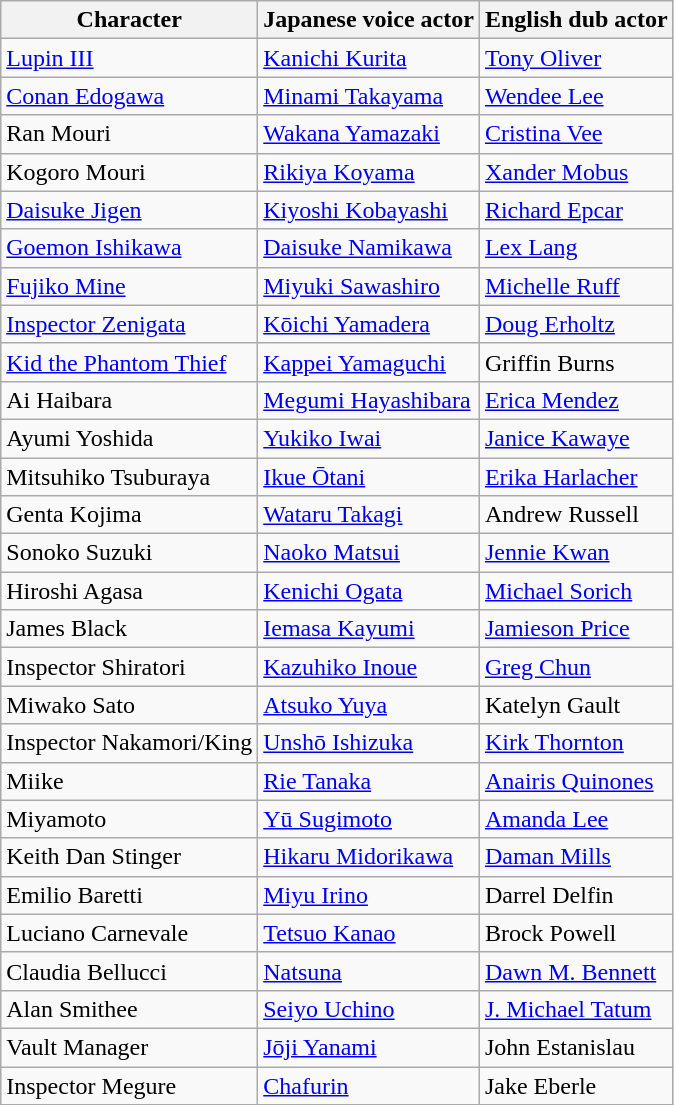<table class="wikitable">
<tr>
<th>Character</th>
<th>Japanese voice actor</th>
<th>English dub actor</th>
</tr>
<tr>
<td><a href='#'>Lupin III</a></td>
<td><a href='#'>Kanichi Kurita</a></td>
<td><a href='#'>Tony Oliver</a></td>
</tr>
<tr>
<td><a href='#'>Conan Edogawa</a></td>
<td><a href='#'>Minami Takayama</a></td>
<td><a href='#'>Wendee Lee</a></td>
</tr>
<tr>
<td>Ran Mouri</td>
<td><a href='#'>Wakana Yamazaki</a></td>
<td><a href='#'>Cristina Vee</a></td>
</tr>
<tr>
<td>Kogoro Mouri</td>
<td><a href='#'>Rikiya Koyama</a></td>
<td><a href='#'>Xander Mobus</a></td>
</tr>
<tr>
<td><a href='#'>Daisuke Jigen</a></td>
<td><a href='#'>Kiyoshi Kobayashi</a></td>
<td><a href='#'>Richard Epcar</a></td>
</tr>
<tr>
<td><a href='#'>Goemon Ishikawa</a></td>
<td><a href='#'>Daisuke Namikawa</a></td>
<td><a href='#'>Lex Lang</a></td>
</tr>
<tr>
<td><a href='#'>Fujiko Mine</a></td>
<td><a href='#'>Miyuki Sawashiro</a></td>
<td><a href='#'>Michelle Ruff</a></td>
</tr>
<tr>
<td><a href='#'>Inspector Zenigata</a></td>
<td><a href='#'>Kōichi Yamadera</a></td>
<td><a href='#'>Doug Erholtz</a></td>
</tr>
<tr>
<td><a href='#'>Kid the Phantom Thief</a></td>
<td><a href='#'>Kappei Yamaguchi</a></td>
<td>Griffin Burns</td>
</tr>
<tr>
<td>Ai Haibara</td>
<td><a href='#'>Megumi Hayashibara</a></td>
<td><a href='#'>Erica Mendez</a></td>
</tr>
<tr>
<td>Ayumi Yoshida</td>
<td><a href='#'>Yukiko Iwai</a></td>
<td><a href='#'>Janice Kawaye</a></td>
</tr>
<tr>
<td>Mitsuhiko Tsuburaya</td>
<td><a href='#'>Ikue Ōtani</a></td>
<td><a href='#'>Erika Harlacher</a></td>
</tr>
<tr>
<td>Genta Kojima</td>
<td><a href='#'>Wataru Takagi</a></td>
<td>Andrew Russell</td>
</tr>
<tr>
<td>Sonoko Suzuki</td>
<td><a href='#'>Naoko Matsui</a></td>
<td><a href='#'>Jennie Kwan</a></td>
</tr>
<tr>
<td>Hiroshi Agasa</td>
<td><a href='#'>Kenichi Ogata</a></td>
<td><a href='#'>Michael Sorich</a></td>
</tr>
<tr>
<td>James Black</td>
<td><a href='#'>Iemasa Kayumi</a></td>
<td><a href='#'>Jamieson Price</a></td>
</tr>
<tr>
<td>Inspector Shiratori</td>
<td><a href='#'>Kazuhiko Inoue</a></td>
<td><a href='#'>Greg Chun</a></td>
</tr>
<tr>
<td>Miwako Sato</td>
<td><a href='#'>Atsuko Yuya</a></td>
<td>Katelyn Gault</td>
</tr>
<tr>
<td>Inspector Nakamori/King</td>
<td><a href='#'>Unshō Ishizuka</a></td>
<td><a href='#'>Kirk Thornton</a></td>
</tr>
<tr>
<td>Miike</td>
<td><a href='#'>Rie Tanaka</a></td>
<td><a href='#'>Anairis Quinones</a></td>
</tr>
<tr>
<td>Miyamoto</td>
<td><a href='#'>Yū Sugimoto</a></td>
<td><a href='#'>Amanda Lee</a></td>
</tr>
<tr>
<td>Keith Dan Stinger</td>
<td><a href='#'>Hikaru Midorikawa</a></td>
<td><a href='#'>Daman Mills</a></td>
</tr>
<tr>
<td>Emilio Baretti</td>
<td><a href='#'>Miyu Irino</a></td>
<td>Darrel Delfin</td>
</tr>
<tr>
<td>Luciano Carnevale</td>
<td><a href='#'>Tetsuo Kanao</a></td>
<td>Brock Powell</td>
</tr>
<tr>
<td>Claudia Bellucci</td>
<td><a href='#'>Natsuna</a></td>
<td><a href='#'>Dawn M. Bennett</a></td>
</tr>
<tr>
<td>Alan Smithee</td>
<td><a href='#'>Seiyo Uchino</a></td>
<td><a href='#'>J. Michael Tatum</a></td>
</tr>
<tr>
<td>Vault Manager</td>
<td><a href='#'>Jōji Yanami</a></td>
<td>John Estanislau</td>
</tr>
<tr>
<td>Inspector Megure</td>
<td><a href='#'>Chafurin</a></td>
<td>Jake Eberle</td>
</tr>
</table>
